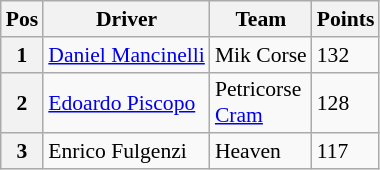<table class="wikitable" style="font-size: 90%">
<tr>
<th>Pos</th>
<th>Driver</th>
<th>Team</th>
<th>Points</th>
</tr>
<tr>
<th>1</th>
<td> <a href='#'>Daniel Mancinelli</a></td>
<td>Mik Corse</td>
<td>132</td>
</tr>
<tr>
<th>2</th>
<td> <a href='#'>Edoardo Piscopo</a></td>
<td>Petricorse<br><a href='#'>Cram</a></td>
<td>128</td>
</tr>
<tr>
<th>3</th>
<td> Enrico Fulgenzi</td>
<td>Heaven</td>
<td>117</td>
</tr>
</table>
